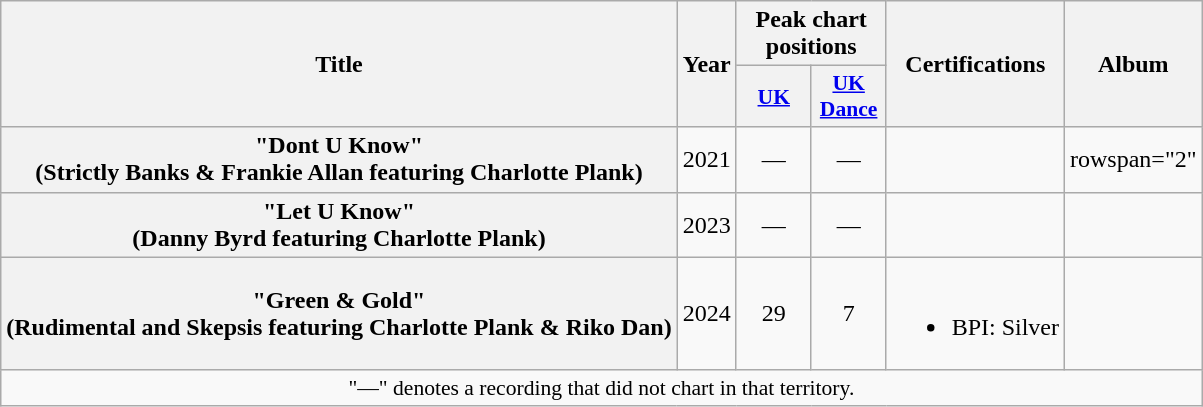<table class="wikitable plainrowheaders" style="text-align:center;">
<tr>
<th scope="col" rowspan="2">Title</th>
<th scope="col" rowspan="2">Year</th>
<th scope="col" colspan="2">Peak chart positions</th>
<th scope="col" rowspan="2">Certifications</th>
<th scope="col" rowspan="2">Album</th>
</tr>
<tr>
<th scope="col" style="width:3em;font-size:90%;"><a href='#'>UK</a><br></th>
<th scope="col" style="width:3em;font-size:90%;"><a href='#'>UK<br>Dance</a><br></th>
</tr>
<tr>
<th scope="row">"Dont U Know"<br><span>(Strictly Banks & Frankie Allan featuring Charlotte Plank)</span></th>
<td>2021</td>
<td>—</td>
<td>—</td>
<td></td>
<td>rowspan="2" </td>
</tr>
<tr>
<th scope="row">"Let U Know"<br><span>(Danny Byrd featuring Charlotte Plank)</span></th>
<td>2023</td>
<td>—</td>
<td>—</td>
<td></td>
</tr>
<tr>
<th scope="row">"Green & Gold"<br><span>(Rudimental and Skepsis featuring Charlotte Plank & Riko Dan)</span></th>
<td>2024</td>
<td>29</td>
<td>7</td>
<td><br><ul><li>BPI: Silver</li></ul></td>
<td></td>
</tr>
<tr>
<td colspan="6" style="font-size:90%">"—" denotes a recording that did not chart in that territory.</td>
</tr>
</table>
